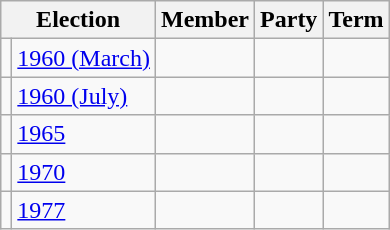<table class="wikitable">
<tr>
<th colspan="2">Election</th>
<th>Member</th>
<th>Party</th>
<th>Term</th>
</tr>
<tr>
<td style="background-color: "></td>
<td><a href='#'>1960 (March)</a></td>
<td></td>
<td></td>
<td></td>
</tr>
<tr>
<td style="background-color: "></td>
<td><a href='#'>1960 (July)</a></td>
<td></td>
<td></td>
<td></td>
</tr>
<tr>
<td style="background-color: "></td>
<td><a href='#'>1965</a></td>
<td></td>
<td></td>
<td></td>
</tr>
<tr>
<td style="background-color: "></td>
<td><a href='#'>1970</a></td>
<td></td>
<td></td>
<td></td>
</tr>
<tr>
<td style="background-color: "></td>
<td><a href='#'>1977</a></td>
<td></td>
<td></td>
<td></td>
</tr>
</table>
